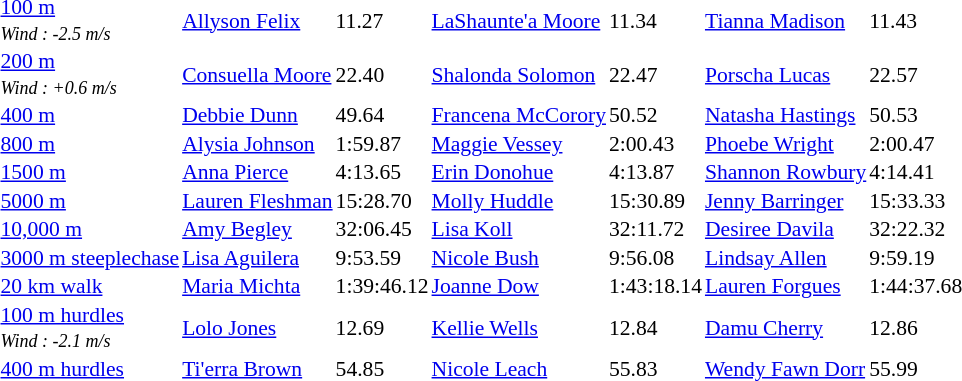<table style="border-collapse: collapse; font-size: 90%;"  >
<tr>
<td rowspan=1><a href='#'>100 m</a><br><small><em>Wind : -2.5 m/s</em></small></td>
<td><a href='#'>Allyson Felix</a></td>
<td>11.27</td>
<td><a href='#'>LaShaunte'a Moore</a></td>
<td>11.34</td>
<td><a href='#'>Tianna Madison</a></td>
<td>11.43</td>
</tr>
<tr>
<td rowspan=1><a href='#'>200 m</a><br><small><em>Wind : +0.6 m/s</em></small></td>
<td><a href='#'>Consuella Moore</a></td>
<td>22.40</td>
<td><a href='#'>Shalonda Solomon</a></td>
<td>22.47</td>
<td><a href='#'>Porscha Lucas</a></td>
<td>22.57</td>
</tr>
<tr>
<td rowspan=1><a href='#'>400 m</a></td>
<td><a href='#'>Debbie Dunn</a></td>
<td>49.64</td>
<td><a href='#'>Francena McCorory</a></td>
<td>50.52</td>
<td><a href='#'>Natasha Hastings</a></td>
<td>50.53</td>
</tr>
<tr>
<td rowspan=1><a href='#'>800 m</a></td>
<td><a href='#'>Alysia Johnson</a></td>
<td>1:59.87</td>
<td><a href='#'>Maggie Vessey</a></td>
<td>2:00.43</td>
<td><a href='#'>Phoebe Wright</a></td>
<td>2:00.47</td>
</tr>
<tr>
<td rowspan=1><a href='#'>1500 m</a></td>
<td><a href='#'>Anna Pierce</a></td>
<td>4:13.65</td>
<td><a href='#'>Erin Donohue</a></td>
<td>4:13.87</td>
<td><a href='#'>Shannon Rowbury</a></td>
<td>4:14.41</td>
</tr>
<tr>
<td rowspan=1><a href='#'>5000 m</a></td>
<td><a href='#'>Lauren Fleshman</a></td>
<td>15:28.70</td>
<td><a href='#'>Molly Huddle</a></td>
<td>15:30.89</td>
<td><a href='#'>Jenny Barringer</a></td>
<td>15:33.33</td>
</tr>
<tr>
<td rowspan=1><a href='#'>10,000 m</a></td>
<td><a href='#'>Amy Begley</a></td>
<td>32:06.45</td>
<td><a href='#'>Lisa Koll</a></td>
<td>32:11.72</td>
<td><a href='#'>Desiree Davila</a></td>
<td>32:22.32</td>
</tr>
<tr>
<td rowspan=1><a href='#'>3000 m steeplechase</a></td>
<td><a href='#'>Lisa Aguilera</a></td>
<td>9:53.59</td>
<td><a href='#'>Nicole Bush</a></td>
<td>9:56.08</td>
<td><a href='#'>Lindsay Allen</a></td>
<td>9:59.19</td>
</tr>
<tr>
<td rowspan=1><a href='#'>20 km walk</a></td>
<td><a href='#'>Maria Michta</a></td>
<td>1:39:46.12</td>
<td><a href='#'>Joanne Dow</a></td>
<td>1:43:18.14</td>
<td><a href='#'>Lauren Forgues</a></td>
<td>1:44:37.68</td>
</tr>
<tr>
<td rowspan=1><a href='#'>100 m hurdles</a><br><small><em>Wind : -2.1 m/s</em></small></td>
<td><a href='#'>Lolo Jones</a></td>
<td>12.69</td>
<td><a href='#'>Kellie Wells</a></td>
<td>12.84</td>
<td><a href='#'>Damu Cherry</a></td>
<td>12.86</td>
</tr>
<tr>
<td rowspan=1><a href='#'>400 m hurdles</a></td>
<td><a href='#'>Ti'erra Brown</a></td>
<td>54.85</td>
<td><a href='#'>Nicole Leach</a></td>
<td>55.83</td>
<td><a href='#'>Wendy Fawn Dorr</a></td>
<td>55.99</td>
</tr>
</table>
